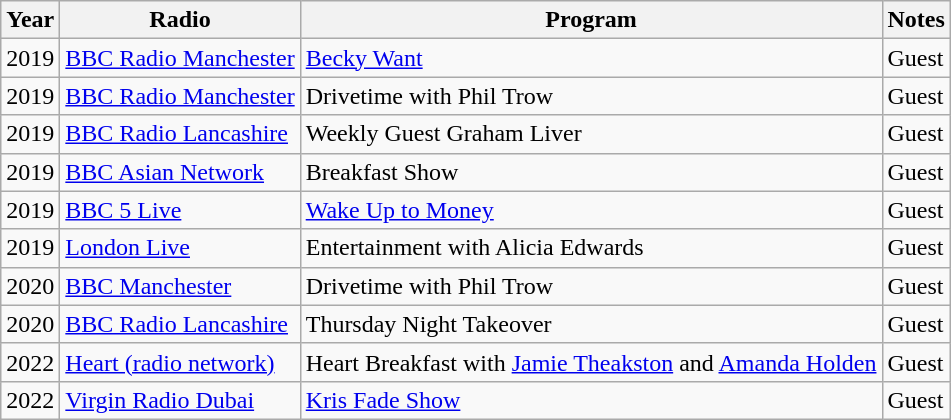<table class="wikitable sortable">
<tr>
<th>Year</th>
<th>Radio</th>
<th>Program</th>
<th>Notes</th>
</tr>
<tr>
<td>2019</td>
<td><a href='#'>BBC Radio Manchester</a></td>
<td><a href='#'>Becky Want</a></td>
<td>Guest</td>
</tr>
<tr>
<td>2019</td>
<td><a href='#'>BBC Radio Manchester</a></td>
<td>Drivetime with Phil Trow</td>
<td>Guest</td>
</tr>
<tr>
<td>2019</td>
<td><a href='#'>BBC Radio Lancashire</a></td>
<td>Weekly Guest Graham Liver</td>
<td>Guest</td>
</tr>
<tr>
<td>2019</td>
<td><a href='#'>BBC Asian Network</a></td>
<td>Breakfast Show</td>
<td>Guest</td>
</tr>
<tr>
<td>2019</td>
<td><a href='#'>BBC 5 Live</a></td>
<td><a href='#'>Wake Up to Money</a></td>
<td>Guest</td>
</tr>
<tr>
<td>2019</td>
<td><a href='#'>London Live</a></td>
<td>Entertainment with Alicia Edwards</td>
<td>Guest</td>
</tr>
<tr>
<td>2020</td>
<td><a href='#'>BBC Manchester</a></td>
<td>Drivetime with Phil Trow</td>
<td>Guest</td>
</tr>
<tr>
<td>2020</td>
<td><a href='#'>BBC Radio Lancashire</a></td>
<td>Thursday Night Takeover</td>
<td>Guest</td>
</tr>
<tr>
<td>2022</td>
<td><a href='#'>Heart (radio network)</a></td>
<td>Heart Breakfast with  <a href='#'>Jamie Theakston</a> and <a href='#'>Amanda Holden</a></td>
<td>Guest</td>
</tr>
<tr>
<td>2022</td>
<td><a href='#'>Virgin Radio Dubai</a></td>
<td><a href='#'>Kris Fade Show</a></td>
<td>Guest</td>
</tr>
</table>
